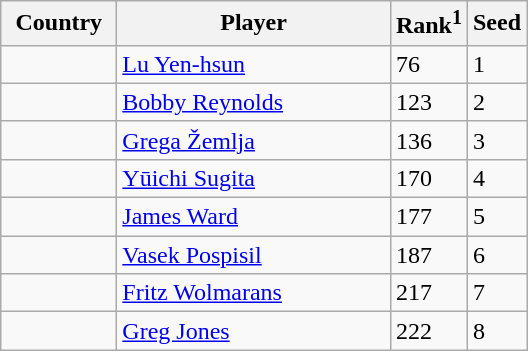<table class="sortable wikitable">
<tr>
<th style="width:70px;">Country</th>
<th style="width:175px;">Player</th>
<th>Rank<sup>1</sup></th>
<th>Seed</th>
</tr>
<tr>
<td></td>
<td><a href='#'>Lu Yen-hsun</a></td>
<td>76</td>
<td>1</td>
</tr>
<tr>
<td></td>
<td><a href='#'>Bobby Reynolds</a></td>
<td>123</td>
<td>2</td>
</tr>
<tr>
<td></td>
<td><a href='#'>Grega Žemlja</a></td>
<td>136</td>
<td>3</td>
</tr>
<tr>
<td></td>
<td><a href='#'>Yūichi Sugita</a></td>
<td>170</td>
<td>4</td>
</tr>
<tr>
<td></td>
<td><a href='#'>James Ward</a></td>
<td>177</td>
<td>5</td>
</tr>
<tr>
<td></td>
<td><a href='#'>Vasek Pospisil</a></td>
<td>187</td>
<td>6</td>
</tr>
<tr>
<td></td>
<td><a href='#'>Fritz Wolmarans</a></td>
<td>217</td>
<td>7</td>
</tr>
<tr>
<td></td>
<td><a href='#'>Greg Jones</a></td>
<td>222</td>
<td>8</td>
</tr>
</table>
